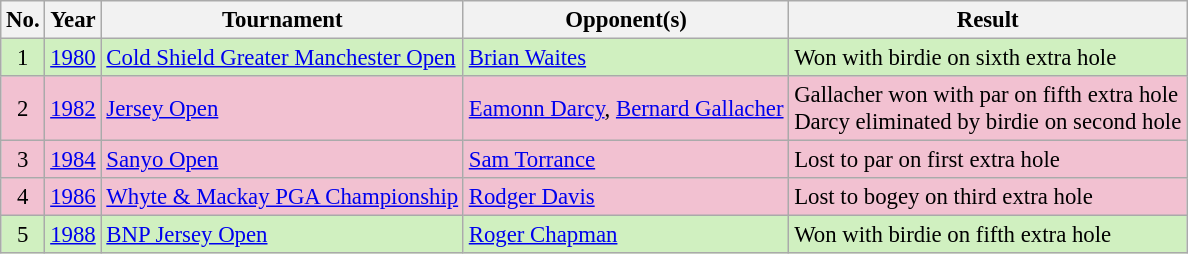<table class="wikitable" style="font-size:95%;">
<tr>
<th>No.</th>
<th>Year</th>
<th>Tournament</th>
<th>Opponent(s)</th>
<th>Result</th>
</tr>
<tr style="background:#D0F0C0;">
<td align=center>1</td>
<td><a href='#'>1980</a></td>
<td><a href='#'>Cold Shield Greater Manchester Open</a></td>
<td> <a href='#'>Brian Waites</a></td>
<td>Won with birdie on sixth extra hole</td>
</tr>
<tr style="background:#F2C1D1;">
<td align=center>2</td>
<td><a href='#'>1982</a></td>
<td><a href='#'>Jersey Open</a></td>
<td> <a href='#'>Eamonn Darcy</a>,  <a href='#'>Bernard Gallacher</a></td>
<td>Gallacher won with par on fifth extra hole<br>Darcy eliminated by birdie on second hole</td>
</tr>
<tr style="background:#F2C1D1;">
<td align=center>3</td>
<td><a href='#'>1984</a></td>
<td><a href='#'>Sanyo Open</a></td>
<td> <a href='#'>Sam Torrance</a></td>
<td>Lost to par on first extra hole</td>
</tr>
<tr style="background:#F2C1D1;">
<td align=center>4</td>
<td><a href='#'>1986</a></td>
<td><a href='#'>Whyte & Mackay PGA Championship</a></td>
<td> <a href='#'>Rodger Davis</a></td>
<td>Lost to bogey on third extra hole</td>
</tr>
<tr style="background:#D0F0C0;">
<td align=center>5</td>
<td><a href='#'>1988</a></td>
<td><a href='#'>BNP Jersey Open</a></td>
<td> <a href='#'>Roger Chapman</a></td>
<td>Won with birdie on fifth extra hole</td>
</tr>
</table>
